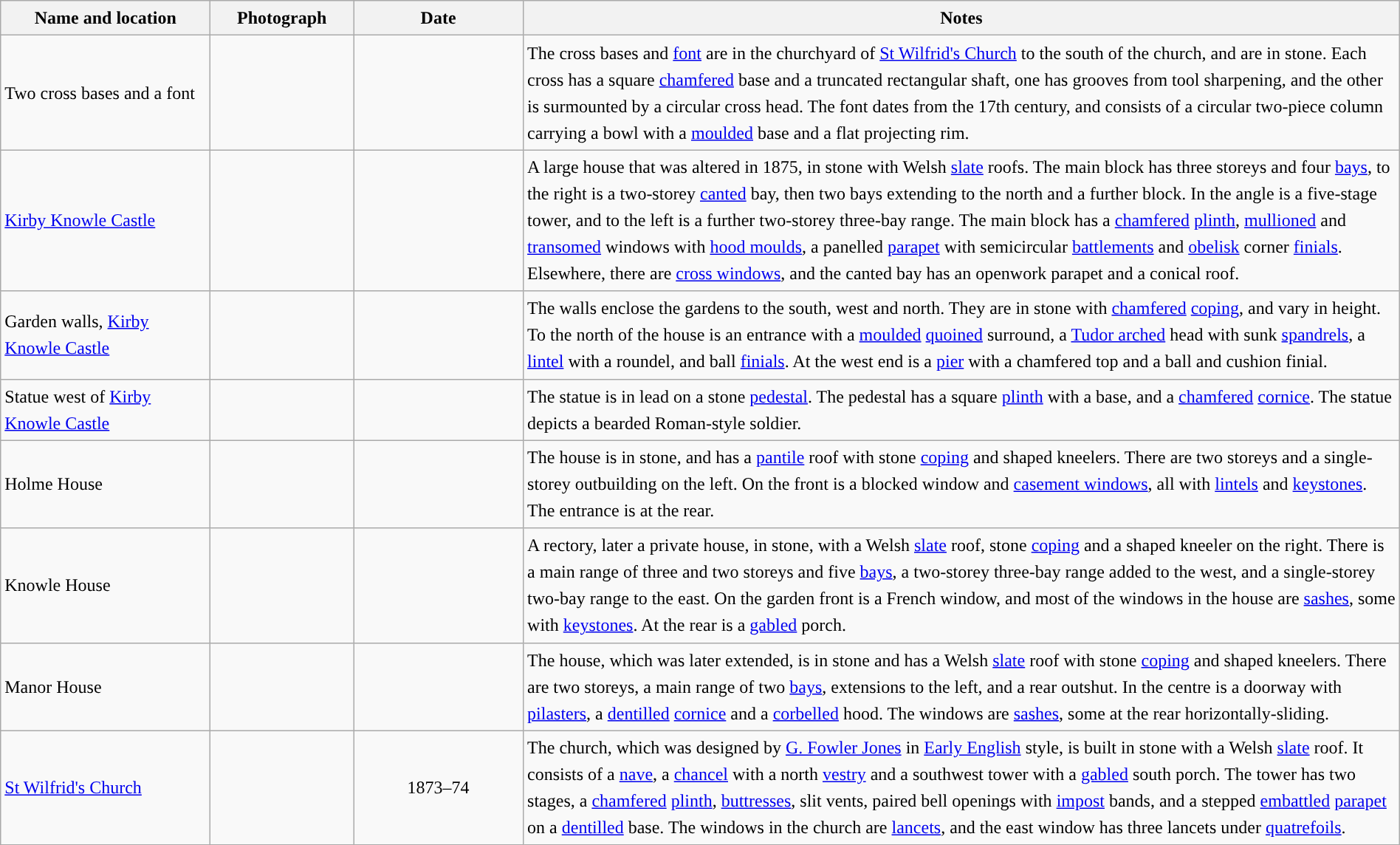<table class="wikitable sortable plainrowheaders" style="width:100%;border:0px;text-align:left;line-height:150%;">
<tr>
<th scope="col"  style="width:150px">Name and location</th>
<th scope="col"  style="width:100px" class="unsortable">Photograph</th>
<th scope="col"  style="width:120px">Date</th>
<th scope="col"  style="width:650px" class="unsortable">Notes</th>
</tr>
<tr>
<td>Two cross bases and a font<br><small></small></td>
<td></td>
<td align="center"></td>
<td>The cross bases and <a href='#'>font</a> are in the churchyard of <a href='#'>St Wilfrid's Church</a> to the south of the church, and are in stone. Each cross has a square <a href='#'>chamfered</a> base and a truncated rectangular shaft, one has grooves from tool sharpening, and the other is surmounted by a circular cross head. The font dates from the 17th century, and consists of a circular two-piece column carrying a bowl with a <a href='#'>moulded</a> base and a flat projecting rim.</td>
</tr>
<tr>
<td><a href='#'>Kirby Knowle Castle</a><br><small></small></td>
<td></td>
<td align="center"></td>
<td>A large house that was altered in 1875, in stone with Welsh <a href='#'>slate</a> roofs. The main block has three storeys and four <a href='#'>bays</a>, to the right is a two-storey <a href='#'>canted</a> bay, then two bays extending to the north and a further block. In the angle is a five-stage tower, and to the left is a further two-storey three-bay range. The main block has a <a href='#'>chamfered</a> <a href='#'>plinth</a>, <a href='#'>mullioned</a> and <a href='#'>transomed</a> windows with <a href='#'>hood moulds</a>, a panelled <a href='#'>parapet</a> with semicircular <a href='#'>battlements</a> and <a href='#'>obelisk</a> corner <a href='#'>finials</a>. Elsewhere, there are <a href='#'>cross windows</a>, and the canted bay has an openwork parapet and a conical roof.</td>
</tr>
<tr>
<td>Garden walls, <a href='#'>Kirby Knowle Castle</a><br><small></small></td>
<td></td>
<td align="center"></td>
<td>The walls enclose the gardens to the south, west and north. They are in stone with <a href='#'>chamfered</a> <a href='#'>coping</a>, and vary in height. To the north of the house is an entrance with a <a href='#'>moulded</a> <a href='#'>quoined</a> surround, a <a href='#'>Tudor arched</a> head with sunk <a href='#'>spandrels</a>, a <a href='#'>lintel</a> with a roundel, and ball <a href='#'>finials</a>. At the west end is a <a href='#'>pier</a> with a chamfered top and a ball and cushion finial.</td>
</tr>
<tr>
<td>Statue west of <a href='#'>Kirby Knowle Castle</a><br><small></small></td>
<td></td>
<td align="center"></td>
<td>The statue is in lead on a stone <a href='#'>pedestal</a>. The pedestal has a square <a href='#'>plinth</a> with a base, and a <a href='#'>chamfered</a> <a href='#'>cornice</a>. The statue depicts a bearded Roman-style soldier.</td>
</tr>
<tr>
<td>Holme House<br><small></small></td>
<td></td>
<td align="center"></td>
<td>The house is in stone, and has a <a href='#'>pantile</a> roof with stone <a href='#'>coping</a> and shaped kneelers. There are two storeys and a single-storey outbuilding on the left. On the front is a blocked window and <a href='#'>casement windows</a>, all with <a href='#'>lintels</a> and <a href='#'>keystones</a>. The entrance is at the rear.</td>
</tr>
<tr>
<td>Knowle House<br><small></small></td>
<td></td>
<td align="center"></td>
<td>A rectory, later a private house, in stone, with a Welsh <a href='#'>slate</a> roof, stone <a href='#'>coping</a> and a shaped kneeler on the right. There is a main range of three and two storeys and five <a href='#'>bays</a>, a two-storey three-bay range added to the west, and a single-storey two-bay range to the east. On the garden front is a French window, and most of the windows in the house are <a href='#'>sashes</a>, some with <a href='#'>keystones</a>. At the rear is a <a href='#'>gabled</a> porch.</td>
</tr>
<tr>
<td>Manor House<br><small></small></td>
<td></td>
<td align="center"></td>
<td>The house, which was later extended, is in stone and has a Welsh <a href='#'>slate</a> roof with stone <a href='#'>coping</a> and shaped kneelers. There are two storeys, a main range of two <a href='#'>bays</a>, extensions to the left, and a rear outshut. In the centre is a doorway with <a href='#'>pilasters</a>, a <a href='#'>dentilled</a> <a href='#'>cornice</a> and a <a href='#'>corbelled</a> hood. The windows are <a href='#'>sashes</a>, some at the rear horizontally-sliding.</td>
</tr>
<tr>
<td><a href='#'>St Wilfrid's Church</a><br><small></small></td>
<td></td>
<td align="center">1873–74</td>
<td>The church, which was designed by <a href='#'>G. Fowler Jones</a> in <a href='#'>Early English</a> style, is built in stone with a Welsh <a href='#'>slate</a> roof. It consists of a <a href='#'>nave</a>, a <a href='#'>chancel</a> with a north <a href='#'>vestry</a> and a southwest tower with a <a href='#'>gabled</a> south porch. The tower has two stages, a <a href='#'>chamfered</a> <a href='#'>plinth</a>, <a href='#'>buttresses</a>, slit vents, paired bell openings with <a href='#'>impost</a> bands, and a stepped <a href='#'>embattled</a> <a href='#'>parapet</a> on a <a href='#'>dentilled</a> base.  The windows in the church are <a href='#'>lancets</a>, and the east window has three lancets under <a href='#'>quatrefoils</a>.</td>
</tr>
<tr>
</tr>
</table>
